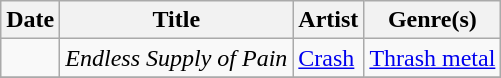<table class="wikitable" style="text-align: left;">
<tr>
<th>Date</th>
<th>Title</th>
<th>Artist</th>
<th>Genre(s)</th>
</tr>
<tr>
<td></td>
<td><em>Endless Supply of Pain</em></td>
<td><a href='#'>Crash</a></td>
<td><a href='#'>Thrash metal</a></td>
</tr>
<tr>
</tr>
</table>
